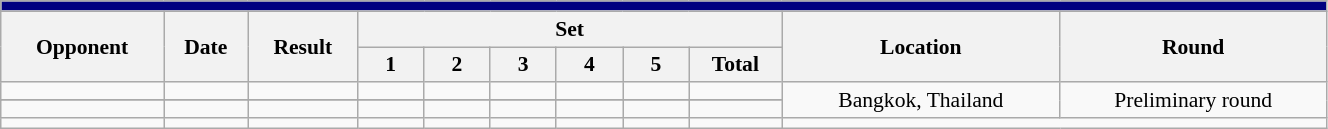<table class="wikitable collapsible collapsed" style="text-align:center; font-size:90%; width:70%;">
<tr>
<th colspan=11 style="background:#000080; color: #FFFFFF;"><a href='#'></a></th>
</tr>
<tr>
<th rowspan=2>Opponent</th>
<th rowspan=2>Date</th>
<th rowspan=2>Result</th>
<th colspan=6>Set</th>
<th rowspan=2>Location</th>
<th rowspan=2>Round</th>
</tr>
<tr>
<th width=5%>1</th>
<th width=5%>2</th>
<th width=5%>3</th>
<th width=5%>4</th>
<th width=5%>5</th>
<th width=7%>Total</th>
</tr>
<tr style="text-align:center;">
<td style="text-align:left;"></td>
<td></td>
<td></td>
<td></td>
<td></td>
<td></td>
<td></td>
<td></td>
<td></td>
<td rowspan=3> Bangkok, Thailand</td>
<td rowspan=3>Preliminary round</td>
</tr>
<tr>
</tr>
<tr style="text-align:center;">
<td style="text-align:left;"></td>
<td></td>
<td></td>
<td></td>
<td></td>
<td></td>
<td></td>
<td></td>
<td></td>
</tr>
<tr style="text-align:center;">
<td style="text-align:left;"></td>
<td></td>
<td></td>
<td></td>
<td></td>
<td></td>
<td></td>
<td></td>
<td></td>
</tr>
</table>
